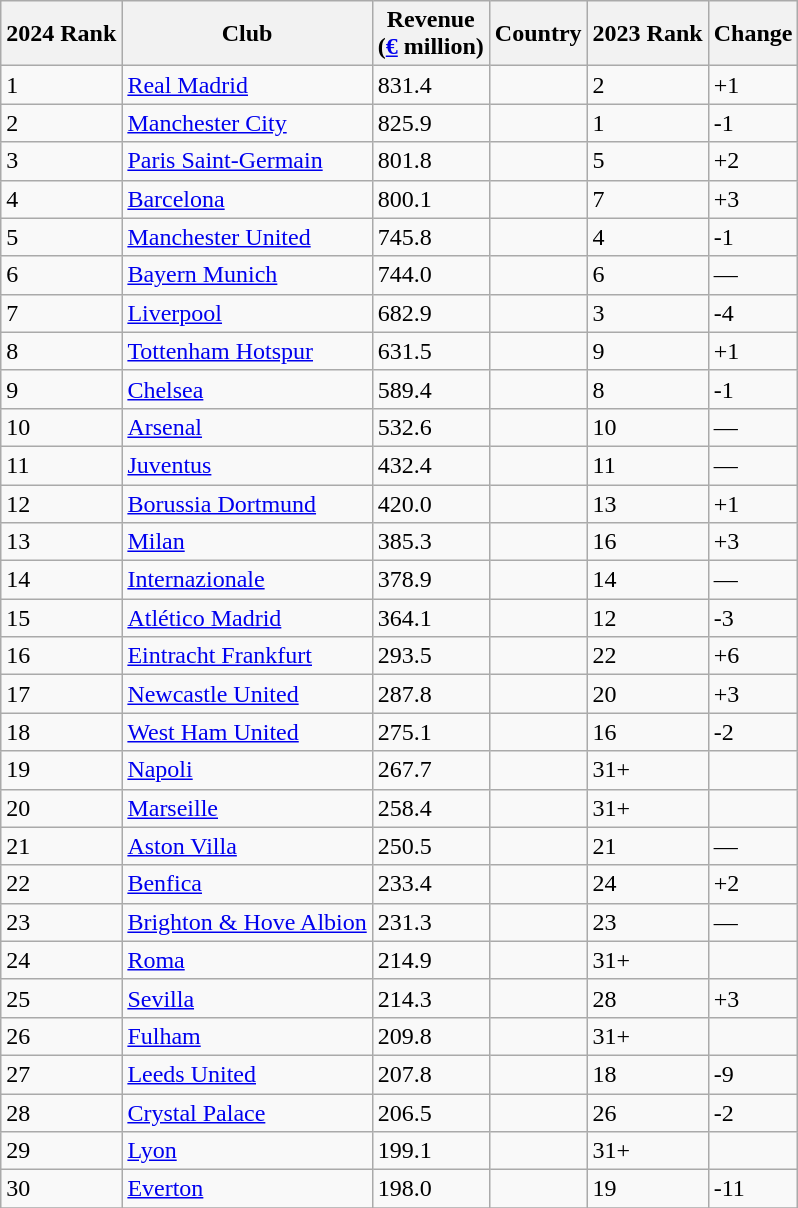<table class="wikitable sortable">
<tr>
<th>2024 Rank</th>
<th>Club</th>
<th>Revenue <br>(<a href='#'>€</a> million)</th>
<th>Country</th>
<th>2023 Rank</th>
<th>Change</th>
</tr>
<tr>
<td>1</td>
<td><a href='#'>Real Madrid</a></td>
<td>831.4</td>
<td></td>
<td>2</td>
<td> +1</td>
</tr>
<tr>
<td>2</td>
<td><a href='#'>Manchester City</a></td>
<td>825.9</td>
<td></td>
<td>1</td>
<td> -1</td>
</tr>
<tr>
<td>3</td>
<td><a href='#'>Paris Saint-Germain</a></td>
<td>801.8</td>
<td></td>
<td>5</td>
<td> +2</td>
</tr>
<tr>
<td>4</td>
<td><a href='#'>Barcelona</a></td>
<td>800.1</td>
<td></td>
<td>7</td>
<td> +3</td>
</tr>
<tr>
<td>5</td>
<td><a href='#'>Manchester United</a></td>
<td>745.8</td>
<td></td>
<td>4</td>
<td> -1</td>
</tr>
<tr>
<td>6</td>
<td><a href='#'>Bayern Munich</a></td>
<td>744.0</td>
<td></td>
<td>6</td>
<td> —</td>
</tr>
<tr>
<td>7</td>
<td><a href='#'>Liverpool</a></td>
<td>682.9</td>
<td></td>
<td>3</td>
<td> -4</td>
</tr>
<tr>
<td>8</td>
<td><a href='#'>Tottenham Hotspur</a></td>
<td>631.5</td>
<td></td>
<td>9</td>
<td> +1</td>
</tr>
<tr>
<td>9</td>
<td><a href='#'>Chelsea</a></td>
<td>589.4</td>
<td></td>
<td>8</td>
<td> -1</td>
</tr>
<tr>
<td>10</td>
<td><a href='#'>Arsenal</a></td>
<td>532.6</td>
<td></td>
<td>10</td>
<td> —</td>
</tr>
<tr>
<td>11</td>
<td><a href='#'>Juventus</a></td>
<td>432.4</td>
<td></td>
<td>11</td>
<td> —</td>
</tr>
<tr>
<td>12</td>
<td><a href='#'>Borussia Dortmund</a></td>
<td>420.0</td>
<td></td>
<td>13</td>
<td> +1</td>
</tr>
<tr>
<td>13</td>
<td><a href='#'>Milan</a></td>
<td>385.3</td>
<td></td>
<td>16</td>
<td> +3</td>
</tr>
<tr>
<td>14</td>
<td><a href='#'>Internazionale</a></td>
<td>378.9</td>
<td></td>
<td>14</td>
<td> —</td>
</tr>
<tr>
<td>15</td>
<td><a href='#'>Atlético Madrid</a></td>
<td>364.1</td>
<td></td>
<td>12</td>
<td> -3</td>
</tr>
<tr>
<td>16</td>
<td><a href='#'>Eintracht Frankfurt</a></td>
<td>293.5</td>
<td></td>
<td>22</td>
<td> +6</td>
</tr>
<tr>
<td>17</td>
<td><a href='#'>Newcastle United</a></td>
<td>287.8</td>
<td></td>
<td>20</td>
<td> +3</td>
</tr>
<tr>
<td>18</td>
<td><a href='#'>West Ham United</a></td>
<td>275.1</td>
<td></td>
<td>16</td>
<td> -2</td>
</tr>
<tr>
<td>19</td>
<td><a href='#'>Napoli</a></td>
<td>267.7</td>
<td></td>
<td>31+</td>
<td></td>
</tr>
<tr>
<td>20</td>
<td><a href='#'>Marseille</a></td>
<td>258.4</td>
<td></td>
<td>31+</td>
<td></td>
</tr>
<tr>
<td>21</td>
<td><a href='#'>Aston Villa</a></td>
<td>250.5</td>
<td></td>
<td>21</td>
<td> —</td>
</tr>
<tr>
<td>22</td>
<td><a href='#'>Benfica</a></td>
<td>233.4</td>
<td></td>
<td>24</td>
<td> +2</td>
</tr>
<tr>
<td>23</td>
<td><a href='#'>Brighton & Hove Albion</a></td>
<td>231.3</td>
<td></td>
<td>23</td>
<td> —</td>
</tr>
<tr>
<td>24</td>
<td><a href='#'>Roma</a></td>
<td>214.9</td>
<td></td>
<td>31+</td>
<td></td>
</tr>
<tr>
<td>25</td>
<td><a href='#'>Sevilla</a></td>
<td>214.3</td>
<td></td>
<td>28</td>
<td> +3</td>
</tr>
<tr>
<td>26</td>
<td><a href='#'>Fulham</a></td>
<td>209.8</td>
<td></td>
<td>31+</td>
<td></td>
</tr>
<tr>
<td>27</td>
<td><a href='#'>Leeds United</a></td>
<td>207.8</td>
<td></td>
<td>18</td>
<td> -9</td>
</tr>
<tr>
<td>28</td>
<td><a href='#'>Crystal Palace</a></td>
<td>206.5</td>
<td></td>
<td>26</td>
<td> -2</td>
</tr>
<tr>
<td>29</td>
<td><a href='#'>Lyon</a></td>
<td>199.1</td>
<td></td>
<td>31+</td>
<td></td>
</tr>
<tr>
<td>30</td>
<td><a href='#'>Everton</a></td>
<td>198.0</td>
<td></td>
<td>19</td>
<td> -11</td>
</tr>
<tr>
</tr>
</table>
